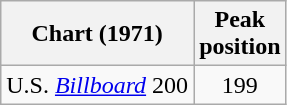<table class="wikitable">
<tr>
<th>Chart (1971)</th>
<th>Peak<br>position</th>
</tr>
<tr>
<td>U.S. <em><a href='#'>Billboard</a></em> 200</td>
<td align=center>199</td>
</tr>
</table>
